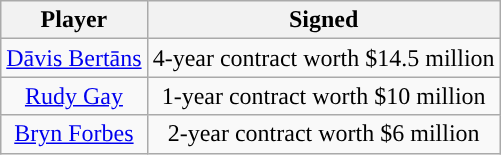<table class="wikitable sortable sortable" style="text-align: center">
<tr>
<th>Player</th>
<th>Signed</th>
</tr>
<tr style="text-align: center">
<td><a href='#'>Dāvis Bertāns</a></td>
<td>4-year contract worth $14.5 million</td>
</tr>
<tr style="text-align: center">
<td><a href='#'>Rudy Gay</a></td>
<td>1-year contract worth $10 million</td>
</tr>
<tr style="text-align: center">
<td><a href='#'>Bryn Forbes</a></td>
<td>2-year contract worth $6 million</td>
</tr>
</table>
